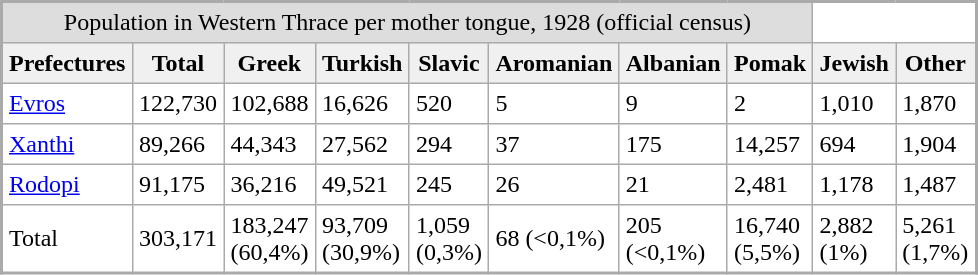<table cellpadding="4" cellspacing="0" width=250 align="center" rules="all" style="margin: 1em; background: #ffffff; border: 2px solid #aaa; font-size: 100%;">
<tr bgcolor=#DDDDDD>
<td colspan=8 align="center">Population in Western Thrace per mother tongue, 1928 (official census)</td>
</tr>
<tr bgcolor=#f0f0f0 align="center">
<th>Prefectures</th>
<th>Total</th>
<th>Greek</th>
<th>Turkish</th>
<th>Slavic</th>
<th>Aromanian</th>
<th>Albanian</th>
<th>Pomak</th>
<th>Jewish</th>
<th>Other</th>
</tr>
<tr>
<td><a href='#'>Evros</a></td>
<td>122,730</td>
<td>102,688</td>
<td>16,626</td>
<td>520</td>
<td>5</td>
<td>9</td>
<td>2</td>
<td>1,010</td>
<td>1,870</td>
</tr>
<tr>
<td><a href='#'>Xanthi</a></td>
<td>89,266</td>
<td>44,343</td>
<td>27,562</td>
<td>294</td>
<td>37</td>
<td>175</td>
<td>14,257</td>
<td>694</td>
<td>1,904</td>
</tr>
<tr>
<td><a href='#'>Rodopi</a></td>
<td>91,175</td>
<td>36,216</td>
<td>49,521</td>
<td>245</td>
<td>26</td>
<td>21</td>
<td>2,481</td>
<td>1,178</td>
<td>1,487</td>
</tr>
<tr>
<td>Total</td>
<td>303,171</td>
<td>183,247 (60,4%)</td>
<td>93,709 (30,9%)</td>
<td>1,059 (0,3%)</td>
<td>68 (<0,1%)</td>
<td>205 (<0,1%)</td>
<td>16,740 (5,5%)</td>
<td>2,882 (1%)</td>
<td>5,261 (1,7%)</td>
</tr>
</table>
